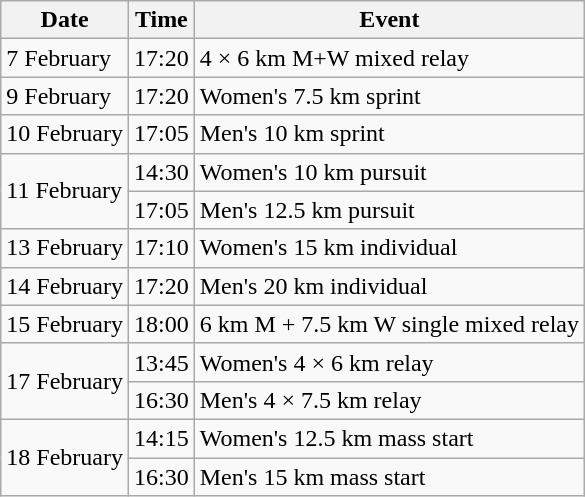<table class="wikitable">
<tr>
<th>Date</th>
<th>Time</th>
<th>Event</th>
</tr>
<tr>
<td>7 February</td>
<td>17:20</td>
<td>4 × 6 km M+W mixed relay</td>
</tr>
<tr>
<td>9 February</td>
<td>17:20</td>
<td>Women's 7.5 km sprint</td>
</tr>
<tr>
<td>10 February</td>
<td>17:05</td>
<td>Men's 10 km sprint</td>
</tr>
<tr>
<td rowspan=2>11 February</td>
<td>14:30</td>
<td>Women's 10 km pursuit</td>
</tr>
<tr>
<td>17:05</td>
<td>Men's 12.5 km pursuit</td>
</tr>
<tr>
<td>13 February</td>
<td>17:10</td>
<td>Women's 15 km individual</td>
</tr>
<tr>
<td>14 February</td>
<td>17:20</td>
<td>Men's 20 km individual</td>
</tr>
<tr>
<td>15 February</td>
<td>18:00</td>
<td>6 km M + 7.5 km W single mixed relay</td>
</tr>
<tr>
<td rowspan=2>17 February</td>
<td>13:45</td>
<td>Women's 4 × 6 km relay</td>
</tr>
<tr>
<td>16:30</td>
<td>Men's 4 × 7.5 km relay</td>
</tr>
<tr>
<td rowspan=2>18 February</td>
<td>14:15</td>
<td>Women's 12.5 km mass start</td>
</tr>
<tr>
<td>16:30</td>
<td>Men's 15 km mass start</td>
</tr>
</table>
